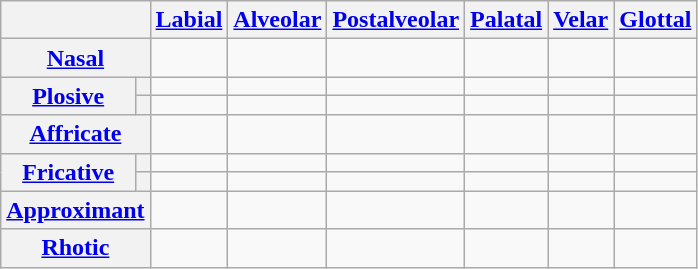<table class="wikitable" style="text-align:center">
<tr>
<th colspan="2"></th>
<th><a href='#'>Labial</a></th>
<th><a href='#'>Alveolar</a></th>
<th><a href='#'>Postalveolar</a></th>
<th><a href='#'>Palatal</a></th>
<th><a href='#'>Velar</a></th>
<th><a href='#'>Glottal</a></th>
</tr>
<tr>
<th colspan="2"><a href='#'>Nasal</a></th>
<td>  </td>
<td>  </td>
<td></td>
<td></td>
<td>  </td>
<td></td>
</tr>
<tr>
<th rowspan="2"><a href='#'>Plosive</a></th>
<th></th>
<td>  </td>
<td>  </td>
<td></td>
<td></td>
<td>  </td>
<td></td>
</tr>
<tr>
<th></th>
<td>  </td>
<td>  </td>
<td></td>
<td></td>
<td>  </td>
<td></td>
</tr>
<tr>
<th colspan="2"><a href='#'>Affricate</a></th>
<td></td>
<td>  </td>
<td>  </td>
<td></td>
<td></td>
<td></td>
</tr>
<tr>
<th rowspan="2"><a href='#'>Fricative</a></th>
<th></th>
<td>  </td>
<td>  </td>
<td>  </td>
<td>  </td>
<td>  </td>
<td>  </td>
</tr>
<tr>
<th></th>
<td>  </td>
<td></td>
<td></td>
<td></td>
<td></td>
<td></td>
</tr>
<tr>
<th colspan="2"><a href='#'>Approximant</a></th>
<td></td>
<td>  </td>
<td></td>
<td>  </td>
<td></td>
<td></td>
</tr>
<tr>
<th colspan="2"><a href='#'>Rhotic</a></th>
<td></td>
<td>  </td>
<td></td>
<td></td>
<td></td>
<td></td>
</tr>
</table>
